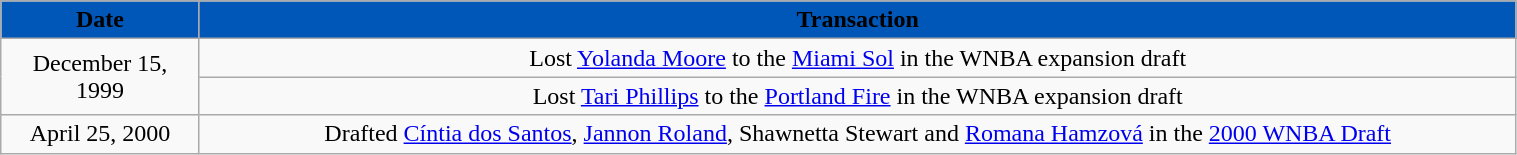<table class="wikitable" style="width:80%; text-align: center;">
<tr>
<th style="background: #0057B7" width=125"><span>Date</span></th>
<th style="background: #0057B7"><span>Transaction</span></th>
</tr>
<tr>
<td rowspan="2">December 15, 1999</td>
<td>Lost <a href='#'>Yolanda Moore</a> to the <a href='#'>Miami Sol</a> in the WNBA expansion draft</td>
</tr>
<tr>
<td>Lost <a href='#'>Tari Phillips</a> to the <a href='#'>Portland Fire</a> in the WNBA expansion draft</td>
</tr>
<tr>
<td>April 25, 2000</td>
<td>Drafted <a href='#'>Cíntia dos Santos</a>, <a href='#'>Jannon Roland</a>, Shawnetta Stewart and <a href='#'>Romana Hamzová</a> in the <a href='#'>2000 WNBA Draft</a></td>
</tr>
</table>
